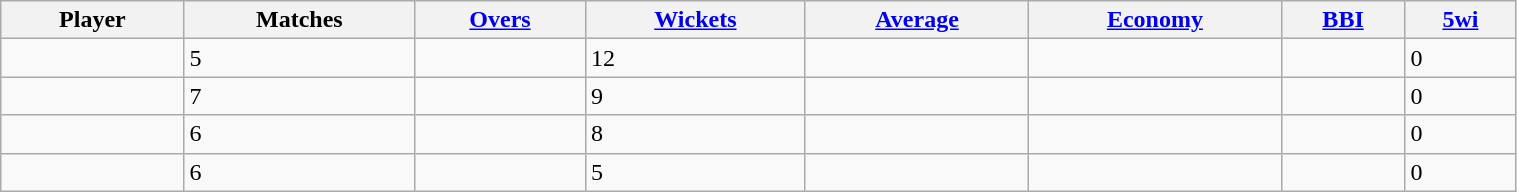<table class="wikitable sortable" style="width:80%;">
<tr>
<th>Player</th>
<th>Matches</th>
<th><a href='#'>Overs</a></th>
<th><a href='#'>Wickets</a></th>
<th><a href='#'>Average</a></th>
<th><a href='#'>Economy</a></th>
<th><a href='#'>BBI</a></th>
<th><a href='#'>5wi</a></th>
</tr>
<tr>
<td></td>
<td>5</td>
<td></td>
<td>12</td>
<td></td>
<td></td>
<td></td>
<td>0</td>
</tr>
<tr>
<td></td>
<td>7</td>
<td></td>
<td>9</td>
<td></td>
<td></td>
<td></td>
<td>0</td>
</tr>
<tr>
<td></td>
<td>6</td>
<td></td>
<td>8</td>
<td></td>
<td></td>
<td></td>
<td>0</td>
</tr>
<tr>
<td></td>
<td>6</td>
<td></td>
<td>5</td>
<td></td>
<td></td>
<td></td>
<td>0</td>
</tr>
</table>
